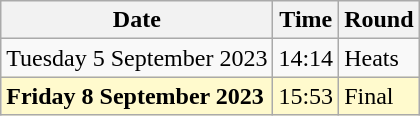<table class="wikitable">
<tr>
<th>Date</th>
<th>Time</th>
<th>Round</th>
</tr>
<tr>
<td>Tuesday 5 September 2023</td>
<td>14:14</td>
<td>Heats</td>
</tr>
<tr bgcolor=lemonchiffon>
<td><strong>Friday 8 September 2023</strong></td>
<td>15:53</td>
<td>Final</td>
</tr>
</table>
